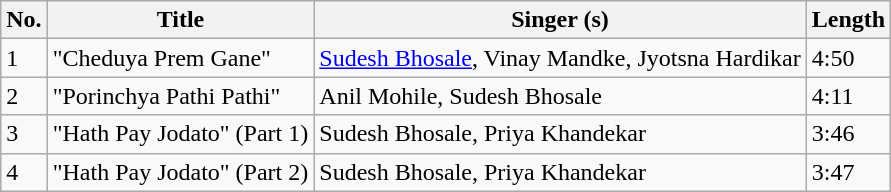<table class="wikitable">
<tr>
<th>No.</th>
<th>Title</th>
<th>Singer (s)</th>
<th>Length</th>
</tr>
<tr>
<td>1</td>
<td>"Cheduya Prem Gane"</td>
<td><a href='#'>Sudesh Bhosale</a>, Vinay Mandke, Jyotsna Hardikar</td>
<td>4:50</td>
</tr>
<tr>
<td>2</td>
<td>"Porinchya Pathi Pathi"</td>
<td>Anil Mohile, Sudesh Bhosale</td>
<td>4:11</td>
</tr>
<tr>
<td>3</td>
<td>"Hath Pay Jodato" (Part 1)</td>
<td>Sudesh Bhosale, Priya Khandekar</td>
<td>3:46</td>
</tr>
<tr>
<td>4</td>
<td>"Hath Pay Jodato" (Part 2)</td>
<td>Sudesh Bhosale, Priya Khandekar</td>
<td>3:47</td>
</tr>
</table>
